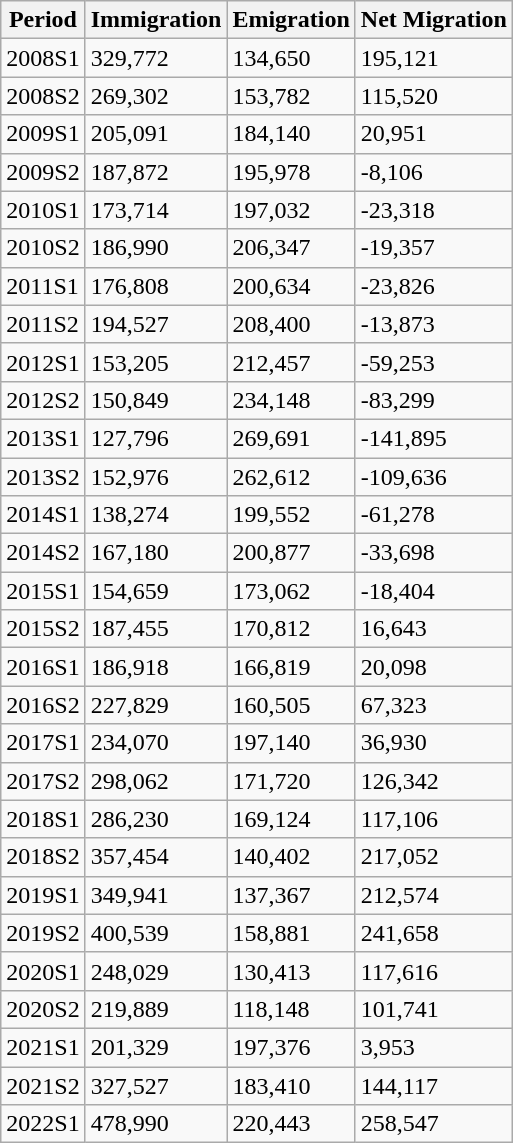<table class="wikitable col1left col2right col3right col4right">
<tr>
<th>Period</th>
<th>Immigration</th>
<th>Emigration</th>
<th>Net Migration</th>
</tr>
<tr>
<td>2008S1</td>
<td>329,772</td>
<td>134,650</td>
<td>195,121</td>
</tr>
<tr>
<td>2008S2</td>
<td>269,302</td>
<td>153,782</td>
<td>115,520</td>
</tr>
<tr>
<td>2009S1</td>
<td>205,091</td>
<td>184,140</td>
<td>20,951</td>
</tr>
<tr>
<td>2009S2</td>
<td>187,872</td>
<td>195,978</td>
<td>-8,106</td>
</tr>
<tr>
<td>2010S1</td>
<td>173,714</td>
<td>197,032</td>
<td>-23,318</td>
</tr>
<tr>
<td>2010S2</td>
<td>186,990</td>
<td>206,347</td>
<td>-19,357</td>
</tr>
<tr>
<td>2011S1</td>
<td>176,808</td>
<td>200,634</td>
<td>-23,826</td>
</tr>
<tr>
<td>2011S2</td>
<td>194,527</td>
<td>208,400</td>
<td>-13,873</td>
</tr>
<tr>
<td>2012S1</td>
<td>153,205</td>
<td>212,457</td>
<td>-59,253</td>
</tr>
<tr>
<td>2012S2</td>
<td>150,849</td>
<td>234,148</td>
<td>-83,299</td>
</tr>
<tr>
<td>2013S1</td>
<td>127,796</td>
<td>269,691</td>
<td>-141,895</td>
</tr>
<tr>
<td>2013S2</td>
<td>152,976</td>
<td>262,612</td>
<td>-109,636</td>
</tr>
<tr>
<td>2014S1</td>
<td>138,274</td>
<td>199,552</td>
<td>-61,278</td>
</tr>
<tr>
<td>2014S2</td>
<td>167,180</td>
<td>200,877</td>
<td>-33,698</td>
</tr>
<tr>
<td>2015S1</td>
<td>154,659</td>
<td>173,062</td>
<td>-18,404</td>
</tr>
<tr>
<td>2015S2</td>
<td>187,455</td>
<td>170,812</td>
<td>16,643</td>
</tr>
<tr>
<td>2016S1</td>
<td>186,918</td>
<td>166,819</td>
<td>20,098</td>
</tr>
<tr>
<td>2016S2</td>
<td>227,829</td>
<td>160,505</td>
<td>67,323</td>
</tr>
<tr>
<td>2017S1</td>
<td>234,070</td>
<td>197,140</td>
<td>36,930</td>
</tr>
<tr>
<td>2017S2</td>
<td>298,062</td>
<td>171,720</td>
<td>126,342</td>
</tr>
<tr>
<td>2018S1</td>
<td>286,230</td>
<td>169,124</td>
<td>117,106</td>
</tr>
<tr>
<td>2018S2</td>
<td>357,454</td>
<td>140,402</td>
<td>217,052</td>
</tr>
<tr>
<td>2019S1</td>
<td>349,941</td>
<td>137,367</td>
<td>212,574</td>
</tr>
<tr>
<td>2019S2</td>
<td>400,539</td>
<td>158,881</td>
<td>241,658</td>
</tr>
<tr>
<td>2020S1</td>
<td>248,029</td>
<td>130,413</td>
<td>117,616</td>
</tr>
<tr>
<td>2020S2</td>
<td>219,889</td>
<td>118,148</td>
<td>101,741</td>
</tr>
<tr>
<td>2021S1</td>
<td>201,329</td>
<td>197,376</td>
<td>3,953</td>
</tr>
<tr>
<td>2021S2</td>
<td>327,527</td>
<td>183,410</td>
<td>144,117</td>
</tr>
<tr>
<td>2022S1</td>
<td>478,990</td>
<td>220,443</td>
<td>258,547</td>
</tr>
</table>
